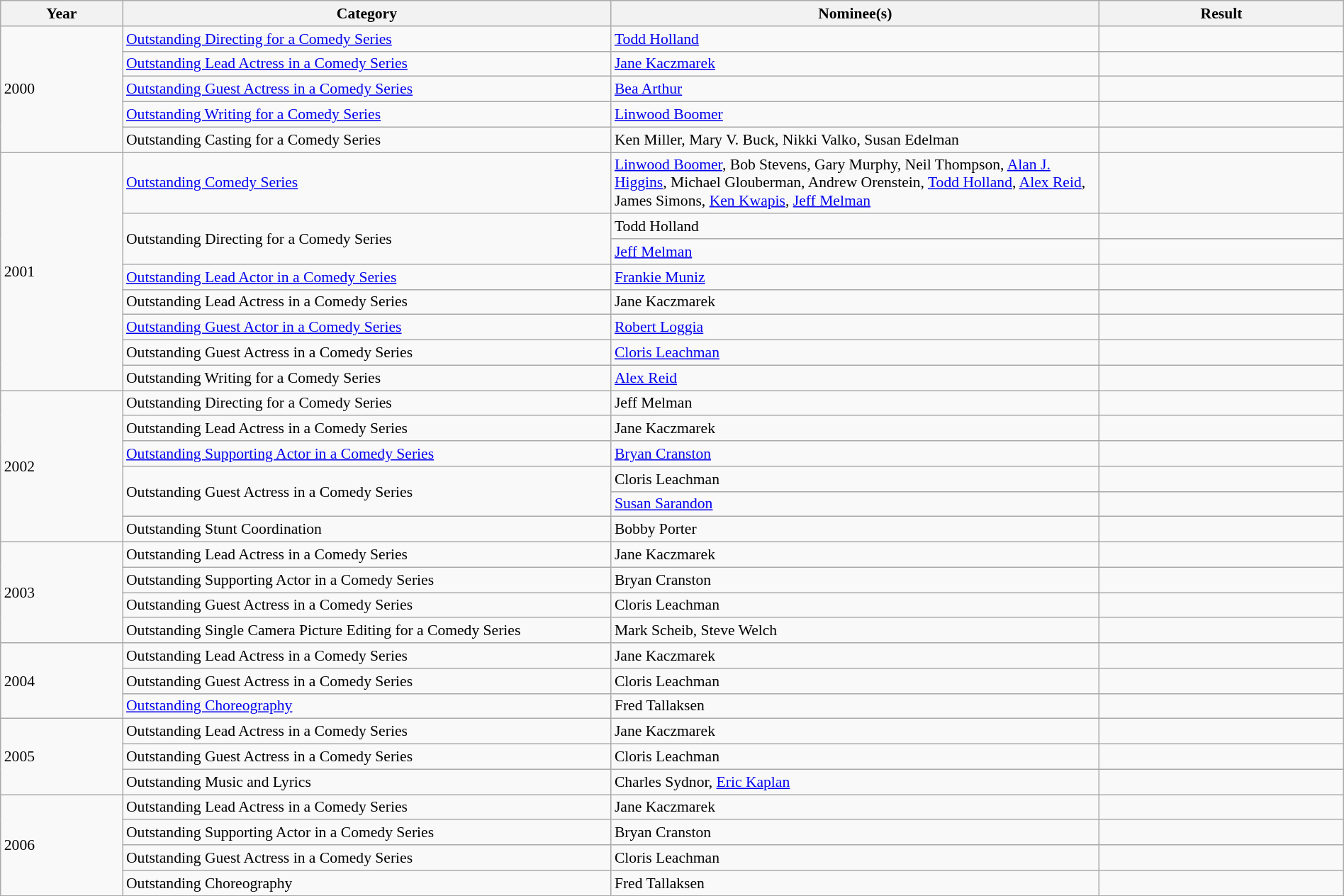<table class="wikitable" style="font-size: 90%" width=100%>
<tr>
<th width="5%">Year</th>
<th width="20%">Category</th>
<th width="20%">Nominee(s)</th>
<th width="10%">Result</th>
</tr>
<tr>
<td rowspan="5">2000</td>
<td><a href='#'>Outstanding Directing for a Comedy Series</a></td>
<td><a href='#'>Todd Holland</a></td>
<td></td>
</tr>
<tr>
<td><a href='#'>Outstanding Lead Actress in a Comedy Series</a></td>
<td><a href='#'>Jane Kaczmarek</a></td>
<td></td>
</tr>
<tr>
<td><a href='#'>Outstanding Guest Actress in a Comedy Series</a></td>
<td><a href='#'>Bea Arthur</a></td>
<td></td>
</tr>
<tr>
<td><a href='#'>Outstanding Writing for a Comedy Series</a></td>
<td><a href='#'>Linwood Boomer</a></td>
<td></td>
</tr>
<tr>
<td>Outstanding Casting for a Comedy Series</td>
<td>Ken Miller, Mary V. Buck, Nikki Valko, Susan Edelman</td>
<td></td>
</tr>
<tr>
<td rowspan="8">2001</td>
<td><a href='#'>Outstanding Comedy Series</a></td>
<td><a href='#'>Linwood Boomer</a>, Bob Stevens, Gary Murphy, Neil Thompson, <a href='#'>Alan J. Higgins</a>, Michael Glouberman, Andrew Orenstein, <a href='#'>Todd Holland</a>, <a href='#'>Alex Reid</a>, James Simons, <a href='#'>Ken Kwapis</a>, <a href='#'>Jeff Melman</a></td>
<td></td>
</tr>
<tr>
<td rowspan=2>Outstanding Directing for a Comedy Series</td>
<td>Todd Holland</td>
<td></td>
</tr>
<tr>
<td><a href='#'>Jeff Melman</a></td>
<td></td>
</tr>
<tr>
<td><a href='#'>Outstanding Lead Actor in a Comedy Series</a></td>
<td><a href='#'>Frankie Muniz</a></td>
<td></td>
</tr>
<tr>
<td>Outstanding Lead Actress in a Comedy Series</td>
<td>Jane Kaczmarek</td>
<td></td>
</tr>
<tr>
<td><a href='#'>Outstanding Guest Actor in a Comedy Series</a></td>
<td><a href='#'>Robert Loggia</a></td>
<td></td>
</tr>
<tr>
<td>Outstanding Guest Actress in a Comedy Series</td>
<td><a href='#'>Cloris Leachman</a></td>
<td></td>
</tr>
<tr>
<td>Outstanding Writing for a Comedy Series</td>
<td><a href='#'>Alex Reid</a></td>
<td></td>
</tr>
<tr>
<td rowspan="6">2002</td>
<td>Outstanding Directing for a Comedy Series</td>
<td>Jeff Melman</td>
<td></td>
</tr>
<tr>
<td>Outstanding Lead Actress in a Comedy Series</td>
<td>Jane Kaczmarek</td>
<td></td>
</tr>
<tr>
<td><a href='#'>Outstanding Supporting Actor in a Comedy Series</a></td>
<td><a href='#'>Bryan Cranston</a></td>
<td></td>
</tr>
<tr>
<td rowspan=2>Outstanding Guest Actress in a Comedy Series</td>
<td>Cloris Leachman</td>
<td></td>
</tr>
<tr>
<td><a href='#'>Susan Sarandon</a></td>
<td></td>
</tr>
<tr>
<td>Outstanding Stunt Coordination</td>
<td>Bobby Porter</td>
<td></td>
</tr>
<tr>
<td rowspan="4">2003</td>
<td>Outstanding Lead Actress in a Comedy Series</td>
<td>Jane Kaczmarek</td>
<td></td>
</tr>
<tr>
<td>Outstanding Supporting Actor in a Comedy Series</td>
<td>Bryan Cranston</td>
<td></td>
</tr>
<tr>
<td>Outstanding Guest Actress in a Comedy Series</td>
<td>Cloris Leachman</td>
<td></td>
</tr>
<tr>
<td>Outstanding Single Camera Picture Editing for a Comedy Series</td>
<td>Mark Scheib, Steve Welch</td>
<td></td>
</tr>
<tr>
<td rowspan="3">2004</td>
<td>Outstanding Lead Actress in a Comedy Series</td>
<td>Jane Kaczmarek</td>
<td></td>
</tr>
<tr>
<td>Outstanding Guest Actress in a Comedy Series</td>
<td>Cloris Leachman</td>
<td></td>
</tr>
<tr>
<td><a href='#'>Outstanding Choreography</a></td>
<td>Fred Tallaksen</td>
<td></td>
</tr>
<tr>
<td rowspan="3">2005</td>
<td>Outstanding Lead Actress in a Comedy Series</td>
<td>Jane Kaczmarek</td>
<td></td>
</tr>
<tr>
<td>Outstanding Guest Actress in a Comedy Series</td>
<td>Cloris Leachman</td>
<td></td>
</tr>
<tr>
<td>Outstanding Music and Lyrics</td>
<td>Charles Sydnor, <a href='#'>Eric Kaplan</a></td>
<td></td>
</tr>
<tr>
<td rowspan="4">2006</td>
<td>Outstanding Lead Actress in a Comedy Series</td>
<td>Jane Kaczmarek</td>
<td></td>
</tr>
<tr>
<td>Outstanding Supporting Actor in a Comedy Series</td>
<td>Bryan Cranston</td>
<td></td>
</tr>
<tr>
<td>Outstanding Guest Actress in a Comedy Series</td>
<td>Cloris Leachman</td>
<td></td>
</tr>
<tr>
<td>Outstanding Choreography</td>
<td>Fred Tallaksen</td>
<td></td>
</tr>
</table>
